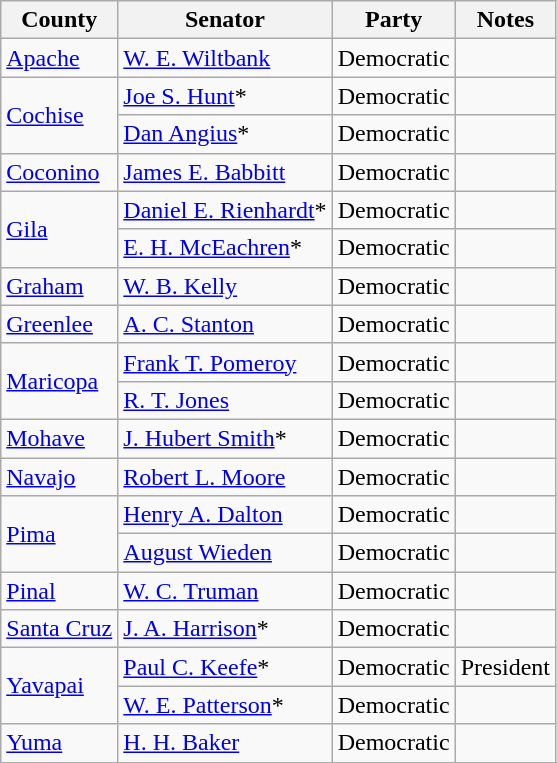<table class=wikitable>
<tr>
<th>County</th>
<th>Senator</th>
<th>Party</th>
<th>Notes</th>
</tr>
<tr>
<td><a href='#'>Apache</a></td>
<td><a href='#'>W. E. Wiltbank</a></td>
<td>Democratic</td>
<td></td>
</tr>
<tr>
<td rowspan="2"><a href='#'>Cochise</a></td>
<td><a href='#'>Joe S. Hunt</a>*</td>
<td>Democratic</td>
<td></td>
</tr>
<tr>
<td><a href='#'>Dan Angius</a>*</td>
<td>Democratic</td>
<td></td>
</tr>
<tr>
<td><a href='#'>Coconino</a></td>
<td><a href='#'>James E. Babbitt</a></td>
<td>Democratic</td>
<td></td>
</tr>
<tr>
<td rowspan="2"><a href='#'>Gila</a></td>
<td><a href='#'>Daniel E. Rienhardt</a>*</td>
<td>Democratic</td>
<td></td>
</tr>
<tr>
<td><a href='#'>E. H. McEachren</a>*</td>
<td>Democratic</td>
<td></td>
</tr>
<tr>
<td><a href='#'>Graham</a></td>
<td><a href='#'>W. B. Kelly</a></td>
<td>Democratic</td>
<td></td>
</tr>
<tr>
<td><a href='#'>Greenlee</a></td>
<td><a href='#'>A. C. Stanton</a></td>
<td>Democratic</td>
<td></td>
</tr>
<tr>
<td rowspan="2"><a href='#'>Maricopa</a></td>
<td><a href='#'>Frank T. Pomeroy</a></td>
<td>Democratic</td>
<td></td>
</tr>
<tr>
<td><a href='#'>R. T. Jones</a></td>
<td>Democratic</td>
<td></td>
</tr>
<tr>
<td><a href='#'>Mohave</a></td>
<td><a href='#'>J. Hubert Smith</a>*</td>
<td>Democratic</td>
<td></td>
</tr>
<tr>
<td><a href='#'>Navajo</a></td>
<td><a href='#'>Robert L. Moore</a></td>
<td>Democratic</td>
<td></td>
</tr>
<tr>
<td rowspan="2"><a href='#'>Pima</a></td>
<td><a href='#'>Henry A. Dalton</a></td>
<td>Democratic</td>
<td></td>
</tr>
<tr>
<td><a href='#'>August Wieden</a></td>
<td>Democratic</td>
<td></td>
</tr>
<tr>
<td><a href='#'>Pinal</a></td>
<td><a href='#'>W. C. Truman</a></td>
<td>Democratic</td>
<td></td>
</tr>
<tr>
<td><a href='#'>Santa Cruz</a></td>
<td><a href='#'>J. A. Harrison</a>*</td>
<td>Democratic</td>
<td></td>
</tr>
<tr>
<td rowspan="2"><a href='#'>Yavapai</a></td>
<td><a href='#'>Paul C. Keefe</a>*</td>
<td>Democratic</td>
<td>President</td>
</tr>
<tr>
<td><a href='#'>W. E. Patterson</a>*</td>
<td>Democratic</td>
<td></td>
</tr>
<tr>
<td><a href='#'>Yuma</a></td>
<td><a href='#'>H. H. Baker</a></td>
<td>Democratic</td>
<td></td>
</tr>
<tr>
</tr>
</table>
